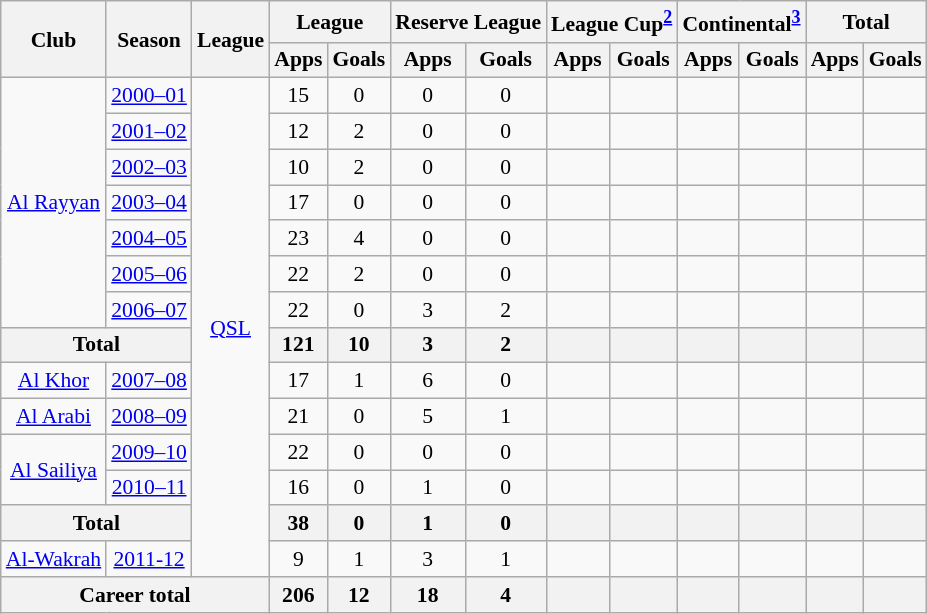<table class="wikitable" style="font-size:90%; text-align:center;">
<tr>
<th rowspan="2">Club</th>
<th rowspan="2">Season</th>
<th rowspan="2">League</th>
<th colspan="2">League</th>
<th colspan="2">Reserve League</th>
<th colspan="2">League Cup<sup><a href='#'>2</a></sup></th>
<th colspan="2">Continental<sup><a href='#'>3</a></sup></th>
<th colspan="2">Total</th>
</tr>
<tr>
<th>Apps</th>
<th>Goals</th>
<th>Apps</th>
<th>Goals</th>
<th>Apps</th>
<th>Goals</th>
<th>Apps</th>
<th>Goals</th>
<th>Apps</th>
<th>Goals</th>
</tr>
<tr>
<td rowspan="7"><a href='#'>Al Rayyan</a></td>
<td><a href='#'>2000–01</a></td>
<td rowspan="14" valign="center"><a href='#'>QSL</a></td>
<td>15</td>
<td>0</td>
<td>0</td>
<td>0</td>
<td></td>
<td></td>
<td></td>
<td></td>
<td></td>
<td></td>
</tr>
<tr>
<td><a href='#'>2001–02</a></td>
<td>12</td>
<td>2</td>
<td>0</td>
<td>0</td>
<td></td>
<td></td>
<td></td>
<td></td>
<td></td>
<td></td>
</tr>
<tr>
<td><a href='#'>2002–03</a></td>
<td>10</td>
<td>2</td>
<td>0</td>
<td>0</td>
<td></td>
<td></td>
<td></td>
<td></td>
<td></td>
<td></td>
</tr>
<tr>
<td><a href='#'>2003–04</a></td>
<td>17</td>
<td>0</td>
<td>0</td>
<td>0</td>
<td></td>
<td></td>
<td></td>
<td></td>
<td></td>
<td></td>
</tr>
<tr>
<td><a href='#'>2004–05</a></td>
<td>23</td>
<td>4</td>
<td>0</td>
<td>0</td>
<td></td>
<td></td>
<td></td>
<td></td>
<td></td>
<td></td>
</tr>
<tr>
<td><a href='#'>2005–06</a></td>
<td>22</td>
<td>2</td>
<td>0</td>
<td>0</td>
<td></td>
<td></td>
<td></td>
<td></td>
<td></td>
<td></td>
</tr>
<tr>
<td><a href='#'>2006–07</a></td>
<td>22</td>
<td>0</td>
<td>3</td>
<td>2</td>
<td></td>
<td></td>
<td></td>
<td></td>
<td></td>
<td></td>
</tr>
<tr>
<th colspan="2">Total</th>
<th>121</th>
<th>10</th>
<th>3</th>
<th>2</th>
<th></th>
<th></th>
<th></th>
<th></th>
<th></th>
<th></th>
</tr>
<tr>
<td rowspan="1"><a href='#'>Al Khor</a></td>
<td><a href='#'>2007–08</a></td>
<td>17</td>
<td>1</td>
<td>6</td>
<td>0</td>
<td></td>
<td></td>
<td></td>
<td></td>
<td></td>
<td></td>
</tr>
<tr>
<td rowspan="1"><a href='#'>Al Arabi</a></td>
<td><a href='#'>2008–09</a></td>
<td>21</td>
<td>0</td>
<td>5</td>
<td>1</td>
<td></td>
<td></td>
<td></td>
<td></td>
<td></td>
<td></td>
</tr>
<tr>
<td rowspan="2"><a href='#'>Al Sailiya</a></td>
<td><a href='#'>2009–10</a></td>
<td>22</td>
<td>0</td>
<td>0</td>
<td>0</td>
<td></td>
<td></td>
<td></td>
<td></td>
<td></td>
<td></td>
</tr>
<tr>
<td><a href='#'>2010–11</a></td>
<td>16</td>
<td>0</td>
<td>1</td>
<td>0</td>
<td></td>
<td></td>
<td></td>
<td></td>
<td></td>
<td></td>
</tr>
<tr>
<th colspan="2">Total</th>
<th>38</th>
<th>0</th>
<th>1</th>
<th>0</th>
<th></th>
<th></th>
<th></th>
<th></th>
<th></th>
<th></th>
</tr>
<tr>
<td rowspan="1"><a href='#'>Al-Wakrah</a></td>
<td><a href='#'>2011-12</a></td>
<td>9</td>
<td>1</td>
<td>3</td>
<td>1</td>
<td></td>
<td></td>
<td></td>
<td></td>
<td></td>
<td></td>
</tr>
<tr>
<th colspan="3">Career total</th>
<th>206</th>
<th>12</th>
<th>18</th>
<th>4</th>
<th></th>
<th></th>
<th></th>
<th></th>
<th></th>
<th></th>
</tr>
</table>
